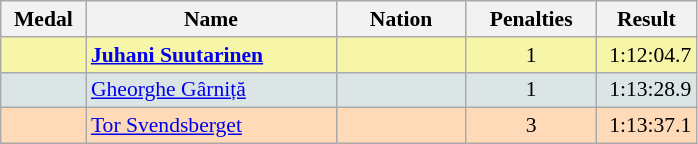<table class=wikitable style="border:1px solid #AAAAAA;font-size:90%">
<tr bgcolor="#E4E4E4">
<th style="border-bottom:1px solid #AAAAAA" width=50>Medal</th>
<th style="border-bottom:1px solid #AAAAAA" width=160>Name</th>
<th style="border-bottom:1px solid #AAAAAA" width=80>Nation</th>
<th style="border-bottom:1px solid #AAAAAA" width=80>Penalties</th>
<th style="border-bottom:1px solid #AAAAAA" width=60>Result</th>
</tr>
<tr bgcolor="#F7F6A8">
<td align="center"></td>
<td><strong><a href='#'>Juhani Suutarinen</a></strong></td>
<td align="center"></td>
<td align="center">1</td>
<td align="right">1:12:04.7</td>
</tr>
<tr bgcolor="#DCE5E5">
<td align="center"></td>
<td><a href='#'>Gheorghe Gârniță</a></td>
<td align="center"></td>
<td align="center">1</td>
<td align="right">1:13:28.9</td>
</tr>
<tr bgcolor="#FFDAB9">
<td align="center"></td>
<td><a href='#'>Tor Svendsberget</a></td>
<td align="center"></td>
<td align="center">3</td>
<td align="right">1:13:37.1</td>
</tr>
</table>
